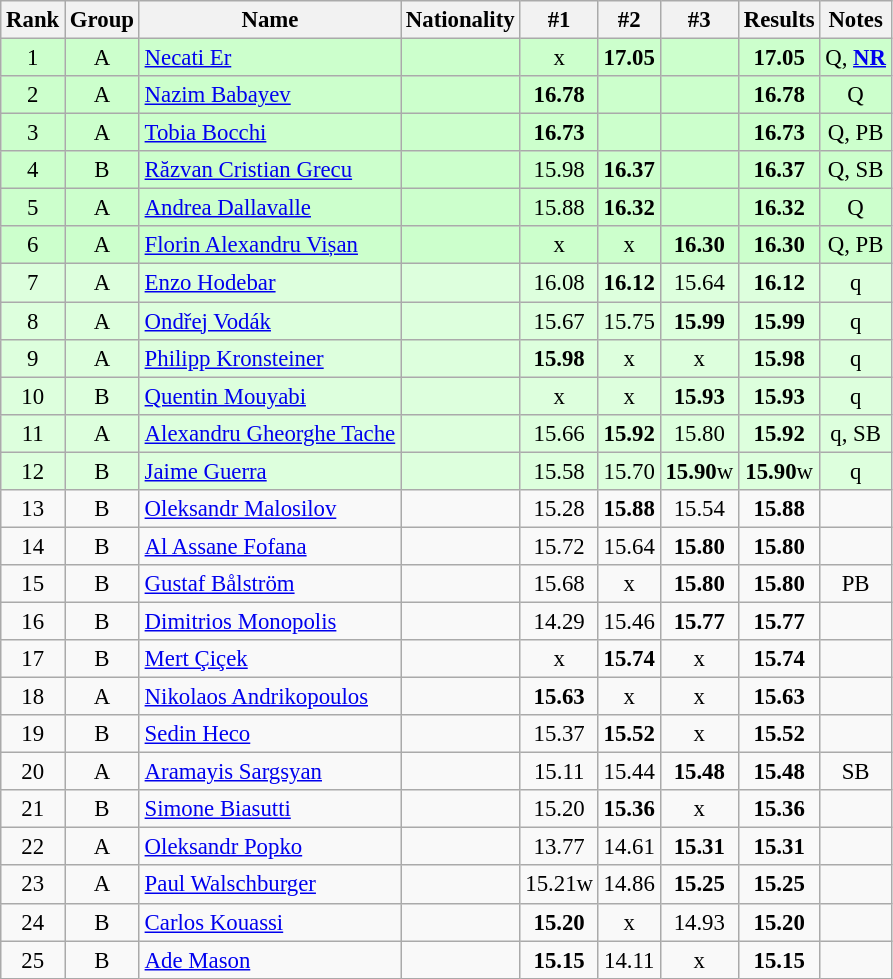<table class="wikitable sortable" style="text-align:center;font-size:95%">
<tr>
<th>Rank</th>
<th>Group</th>
<th>Name</th>
<th>Nationality</th>
<th>#1</th>
<th>#2</th>
<th>#3</th>
<th>Results</th>
<th>Notes</th>
</tr>
<tr bgcolor=ccffcc>
<td>1</td>
<td>A</td>
<td align=left><a href='#'>Necati Er</a></td>
<td align=left></td>
<td>x</td>
<td><strong>17.05</strong></td>
<td></td>
<td><strong>17.05</strong></td>
<td>Q, <strong><a href='#'>NR</a></strong></td>
</tr>
<tr bgcolor=ccffcc>
<td>2</td>
<td>A</td>
<td align=left><a href='#'>Nazim Babayev</a></td>
<td align=left></td>
<td><strong>16.78</strong></td>
<td></td>
<td></td>
<td><strong>16.78</strong></td>
<td>Q</td>
</tr>
<tr bgcolor=ccffcc>
<td>3</td>
<td>A</td>
<td align=left><a href='#'>Tobia Bocchi</a></td>
<td align=left></td>
<td><strong>16.73</strong></td>
<td></td>
<td></td>
<td><strong>16.73</strong></td>
<td>Q, PB</td>
</tr>
<tr bgcolor=ccffcc>
<td>4</td>
<td>B</td>
<td align=left><a href='#'>Răzvan Cristian Grecu</a></td>
<td align=left></td>
<td>15.98</td>
<td><strong>16.37</strong></td>
<td></td>
<td><strong>16.37</strong></td>
<td>Q, SB</td>
</tr>
<tr bgcolor=ccffcc>
<td>5</td>
<td>A</td>
<td align=left><a href='#'>Andrea Dallavalle</a></td>
<td align=left></td>
<td>15.88</td>
<td><strong>16.32</strong></td>
<td></td>
<td><strong>16.32</strong></td>
<td>Q</td>
</tr>
<tr bgcolor=ccffcc>
<td>6</td>
<td>A</td>
<td align=left><a href='#'>Florin Alexandru Vișan</a></td>
<td align=left></td>
<td>x</td>
<td>x</td>
<td><strong>16.30</strong></td>
<td><strong>16.30</strong></td>
<td>Q, PB</td>
</tr>
<tr bgcolor=ddffdd>
<td>7</td>
<td>A</td>
<td align=left><a href='#'>Enzo Hodebar</a></td>
<td align=left></td>
<td>16.08</td>
<td><strong>16.12</strong></td>
<td>15.64</td>
<td><strong>16.12</strong></td>
<td>q</td>
</tr>
<tr bgcolor=ddffdd>
<td>8</td>
<td>A</td>
<td align=left><a href='#'>Ondřej Vodák</a></td>
<td align=left></td>
<td>15.67</td>
<td>15.75</td>
<td><strong>15.99</strong></td>
<td><strong>15.99</strong></td>
<td>q</td>
</tr>
<tr bgcolor=ddffdd>
<td>9</td>
<td>A</td>
<td align=left><a href='#'>Philipp Kronsteiner</a></td>
<td align=left></td>
<td><strong>15.98</strong></td>
<td>x</td>
<td>x</td>
<td><strong>15.98</strong></td>
<td>q</td>
</tr>
<tr bgcolor=ddffdd>
<td>10</td>
<td>B</td>
<td align=left><a href='#'>Quentin Mouyabi</a></td>
<td align=left></td>
<td>x</td>
<td>x</td>
<td><strong>15.93</strong></td>
<td><strong>15.93</strong></td>
<td>q</td>
</tr>
<tr bgcolor=ddffdd>
<td>11</td>
<td>A</td>
<td align=left><a href='#'>Alexandru Gheorghe Tache</a></td>
<td align=left></td>
<td>15.66</td>
<td><strong>15.92</strong></td>
<td>15.80</td>
<td><strong>15.92</strong></td>
<td>q, SB</td>
</tr>
<tr bgcolor=ddffdd>
<td>12</td>
<td>B</td>
<td align=left><a href='#'>Jaime Guerra</a></td>
<td align=left></td>
<td>15.58</td>
<td>15.70</td>
<td><strong>15.90</strong>w</td>
<td><strong>15.90</strong>w</td>
<td>q</td>
</tr>
<tr>
<td>13</td>
<td>B</td>
<td align=left><a href='#'>Oleksandr Malosilov</a></td>
<td align=left></td>
<td>15.28</td>
<td><strong>15.88</strong></td>
<td>15.54</td>
<td><strong>15.88</strong></td>
<td></td>
</tr>
<tr>
<td>14</td>
<td>B</td>
<td align=left><a href='#'>Al Assane Fofana</a></td>
<td align=left></td>
<td>15.72</td>
<td>15.64</td>
<td><strong>15.80</strong></td>
<td><strong>15.80</strong></td>
<td></td>
</tr>
<tr>
<td>15</td>
<td>B</td>
<td align=left><a href='#'>Gustaf Bålström</a></td>
<td align=left></td>
<td>15.68</td>
<td>x</td>
<td><strong>15.80</strong></td>
<td><strong>15.80</strong></td>
<td>PB</td>
</tr>
<tr>
<td>16</td>
<td>B</td>
<td align=left><a href='#'>Dimitrios Monopolis</a></td>
<td align=left></td>
<td>14.29</td>
<td>15.46</td>
<td><strong>15.77</strong></td>
<td><strong>15.77</strong></td>
<td></td>
</tr>
<tr>
<td>17</td>
<td>B</td>
<td align=left><a href='#'>Mert Çiçek</a></td>
<td align=left></td>
<td>x</td>
<td><strong>15.74</strong></td>
<td>x</td>
<td><strong>15.74</strong></td>
<td></td>
</tr>
<tr>
<td>18</td>
<td>A</td>
<td align=left><a href='#'>Nikolaos Andrikopoulos</a></td>
<td align=left></td>
<td><strong>15.63</strong></td>
<td>x</td>
<td>x</td>
<td><strong>15.63</strong></td>
<td></td>
</tr>
<tr>
<td>19</td>
<td>B</td>
<td align=left><a href='#'>Sedin Heco</a></td>
<td align=left></td>
<td>15.37</td>
<td><strong>15.52</strong></td>
<td>x</td>
<td><strong>15.52</strong></td>
<td></td>
</tr>
<tr>
<td>20</td>
<td>A</td>
<td align=left><a href='#'>Aramayis Sargsyan</a></td>
<td align=left></td>
<td>15.11</td>
<td>15.44</td>
<td><strong>15.48</strong></td>
<td><strong>15.48</strong></td>
<td>SB</td>
</tr>
<tr>
<td>21</td>
<td>B</td>
<td align=left><a href='#'>Simone Biasutti</a></td>
<td align=left></td>
<td>15.20</td>
<td><strong>15.36</strong></td>
<td>x</td>
<td><strong>15.36</strong></td>
<td></td>
</tr>
<tr>
<td>22</td>
<td>A</td>
<td align=left><a href='#'>Oleksandr Popko</a></td>
<td align=left></td>
<td>13.77</td>
<td>14.61</td>
<td><strong>15.31</strong></td>
<td><strong>15.31</strong></td>
<td></td>
</tr>
<tr>
<td>23</td>
<td>A</td>
<td align=left><a href='#'>Paul Walschburger</a></td>
<td align=left></td>
<td>15.21w</td>
<td>14.86</td>
<td><strong>15.25</strong></td>
<td><strong>15.25</strong></td>
<td></td>
</tr>
<tr>
<td>24</td>
<td>B</td>
<td align=left><a href='#'>Carlos Kouassi</a></td>
<td align=left></td>
<td><strong>15.20</strong></td>
<td>x</td>
<td>14.93</td>
<td><strong>15.20</strong></td>
<td></td>
</tr>
<tr>
<td>25</td>
<td>B</td>
<td align=left><a href='#'>Ade Mason</a></td>
<td align=left></td>
<td><strong>15.15</strong></td>
<td>14.11</td>
<td>x</td>
<td><strong>15.15</strong></td>
<td></td>
</tr>
</table>
